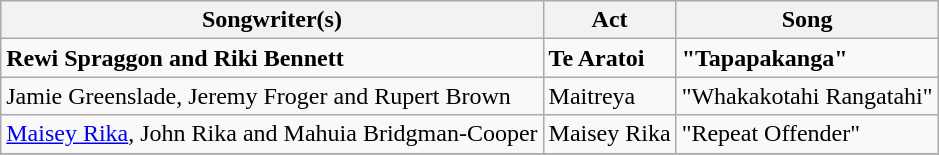<table class="wikitable">
<tr>
<th>Songwriter(s)</th>
<th>Act</th>
<th>Song</th>
</tr>
<tr>
<td><strong>Rewi Spraggon and Riki Bennett</strong></td>
<td><strong>Te Aratoi</strong></td>
<td><strong>"Tapapakanga"</strong></td>
</tr>
<tr>
<td>Jamie Greenslade, Jeremy Froger and Rupert Brown</td>
<td>Maitreya</td>
<td>"Whakakotahi Rangatahi"</td>
</tr>
<tr>
<td><a href='#'>Maisey Rika</a>, John Rika and Mahuia Bridgman-Cooper</td>
<td>Maisey Rika</td>
<td>"Repeat Offender"</td>
</tr>
<tr>
</tr>
</table>
